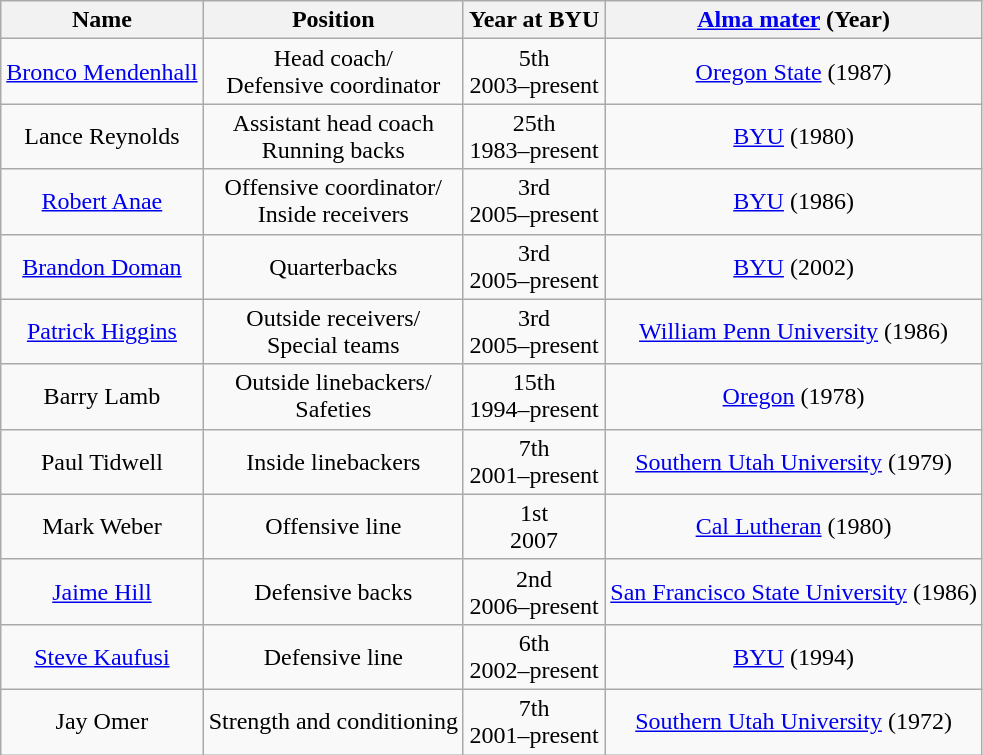<table class="wikitable">
<tr>
<th>Name</th>
<th>Position</th>
<th>Year at BYU</th>
<th><a href='#'>Alma mater</a> (Year)</th>
</tr>
<tr align="center">
<td><a href='#'>Bronco Mendenhall</a></td>
<td>Head coach/<br>Defensive coordinator</td>
<td>5th<br>2003–present</td>
<td><a href='#'>Oregon State</a> (1987)</td>
</tr>
<tr align="center">
<td>Lance Reynolds</td>
<td>Assistant head coach<br>Running backs</td>
<td>25th<br>1983–present</td>
<td><a href='#'>BYU</a> (1980)</td>
</tr>
<tr align="center">
<td><a href='#'>Robert Anae</a></td>
<td>Offensive coordinator/<br>Inside receivers</td>
<td>3rd<br>2005–present</td>
<td><a href='#'>BYU</a> (1986)</td>
</tr>
<tr align="center">
<td><a href='#'>Brandon Doman</a></td>
<td>Quarterbacks</td>
<td>3rd<br>2005–present</td>
<td><a href='#'>BYU</a> (2002)</td>
</tr>
<tr align="center">
<td><a href='#'>Patrick Higgins</a></td>
<td>Outside receivers/<br>Special teams</td>
<td>3rd<br>2005–present</td>
<td><a href='#'>William Penn University</a> (1986)</td>
</tr>
<tr align="center">
<td>Barry Lamb</td>
<td>Outside linebackers/<br>Safeties</td>
<td>15th<br>1994–present</td>
<td><a href='#'>Oregon</a> (1978)</td>
</tr>
<tr align="center">
<td>Paul Tidwell</td>
<td>Inside linebackers</td>
<td>7th<br>2001–present</td>
<td><a href='#'>Southern Utah University</a> (1979)</td>
</tr>
<tr align="center">
<td>Mark Weber</td>
<td>Offensive line</td>
<td>1st<br>2007</td>
<td><a href='#'>Cal Lutheran</a> (1980)</td>
</tr>
<tr align="center">
<td><a href='#'>Jaime Hill</a></td>
<td>Defensive backs</td>
<td>2nd<br>2006–present</td>
<td><a href='#'>San Francisco State University</a> (1986)</td>
</tr>
<tr align="center">
<td><a href='#'>Steve Kaufusi</a></td>
<td>Defensive line</td>
<td>6th<br>2002–present</td>
<td><a href='#'>BYU</a> (1994)</td>
</tr>
<tr align="center">
<td>Jay Omer</td>
<td>Strength and conditioning</td>
<td>7th<br>2001–present</td>
<td><a href='#'>Southern Utah University</a> (1972)</td>
</tr>
</table>
